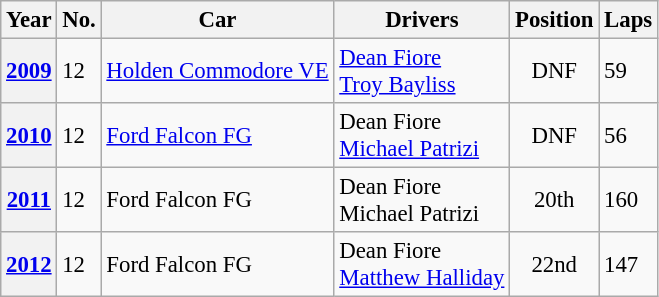<table class="wikitable" style="font-size: 95%;">
<tr>
<th>Year</th>
<th>No.</th>
<th>Car</th>
<th>Drivers</th>
<th>Position</th>
<th>Laps</th>
</tr>
<tr>
<th><a href='#'>2009</a></th>
<td>12</td>
<td><a href='#'>Holden Commodore VE</a></td>
<td> <a href='#'>Dean Fiore</a><br> <a href='#'>Troy Bayliss</a></td>
<td align="center">DNF</td>
<td>59</td>
</tr>
<tr>
<th><a href='#'>2010</a></th>
<td>12</td>
<td><a href='#'>Ford Falcon FG</a></td>
<td> Dean Fiore<br> <a href='#'>Michael Patrizi</a></td>
<td align="center">DNF</td>
<td>56</td>
</tr>
<tr>
<th><a href='#'>2011</a></th>
<td>12</td>
<td>Ford Falcon FG</td>
<td> Dean Fiore<br> Michael Patrizi</td>
<td align="center">20th</td>
<td>160</td>
</tr>
<tr>
<th><a href='#'>2012</a></th>
<td>12</td>
<td>Ford Falcon FG</td>
<td> Dean Fiore<br> <a href='#'>Matthew Halliday</a></td>
<td align="center">22nd</td>
<td>147</td>
</tr>
</table>
